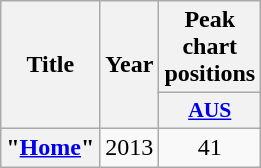<table class="wikitable plainrowheaders" style="text-align:center;" border="1">
<tr>
<th scope="col" rowspan="2">Title</th>
<th scope="col" rowspan="2">Year</th>
<th scope="col" colspan="1">Peak chart positions</th>
</tr>
<tr>
<th scope="col" style="width:3em;font-size:90%;"><a href='#'>AUS</a><br></th>
</tr>
<tr>
<th scope="row">"<a href='#'>Home</a>"</th>
<td>2013</td>
<td>41</td>
</tr>
</table>
